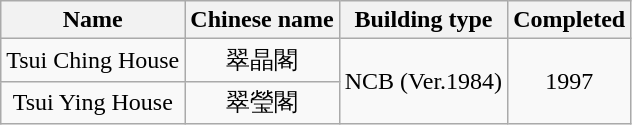<table class="wikitable" style="text-align: center">
<tr>
<th>Name</th>
<th>Chinese name</th>
<th>Building type</th>
<th>Completed</th>
</tr>
<tr>
<td>Tsui Ching House</td>
<td>翠晶閣</td>
<td rowspan="2">NCB (Ver.1984)</td>
<td rowspan="2">1997</td>
</tr>
<tr>
<td>Tsui Ying House</td>
<td>翠瑩閣</td>
</tr>
</table>
